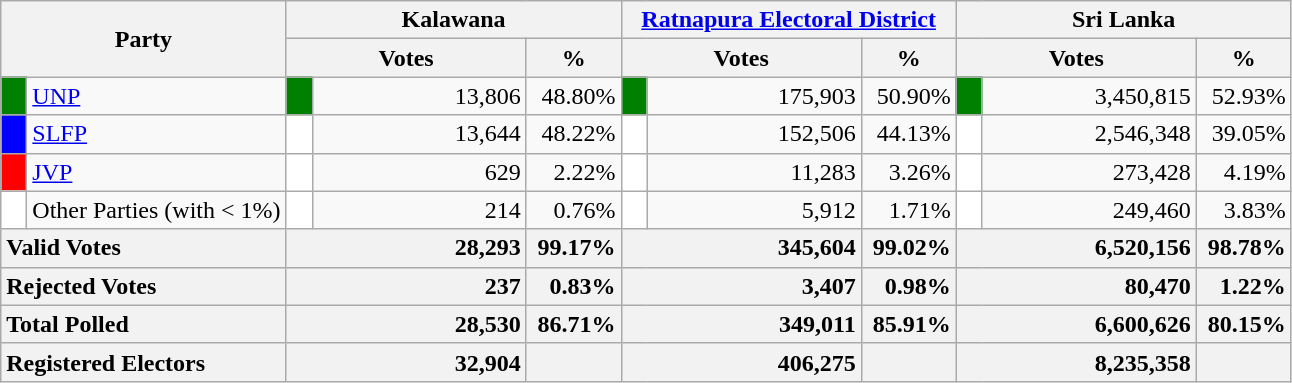<table class="wikitable">
<tr>
<th colspan="2" width="144px"rowspan="2">Party</th>
<th colspan="3" width="216px">Kalawana</th>
<th colspan="3" width="216px"><a href='#'>Ratnapura Electoral District</a></th>
<th colspan="3" width="216px">Sri Lanka</th>
</tr>
<tr>
<th colspan="2" width="144px">Votes</th>
<th>%</th>
<th colspan="2" width="144px">Votes</th>
<th>%</th>
<th colspan="2" width="144px">Votes</th>
<th>%</th>
</tr>
<tr>
<td style="background-color:green;" width="10px"></td>
<td style="text-align:left;"><a href='#'>UNP</a></td>
<td style="background-color:green;" width="10px"></td>
<td style="text-align:right;">13,806</td>
<td style="text-align:right;">48.80%</td>
<td style="background-color:green;" width="10px"></td>
<td style="text-align:right;">175,903</td>
<td style="text-align:right;">50.90%</td>
<td style="background-color:green;" width="10px"></td>
<td style="text-align:right;">3,450,815</td>
<td style="text-align:right;">52.93%</td>
</tr>
<tr>
<td style="background-color:blue;" width="10px"></td>
<td style="text-align:left;"><a href='#'>SLFP</a></td>
<td style="background-color:white;" width="10px"></td>
<td style="text-align:right;">13,644</td>
<td style="text-align:right;">48.22%</td>
<td style="background-color:white;" width="10px"></td>
<td style="text-align:right;">152,506</td>
<td style="text-align:right;">44.13%</td>
<td style="background-color:white;" width="10px"></td>
<td style="text-align:right;">2,546,348</td>
<td style="text-align:right;">39.05%</td>
</tr>
<tr>
<td style="background-color:red;" width="10px"></td>
<td style="text-align:left;"><a href='#'>JVP</a></td>
<td style="background-color:white;" width="10px"></td>
<td style="text-align:right;">629</td>
<td style="text-align:right;">2.22%</td>
<td style="background-color:white;" width="10px"></td>
<td style="text-align:right;">11,283</td>
<td style="text-align:right;">3.26%</td>
<td style="background-color:white;" width="10px"></td>
<td style="text-align:right;">273,428</td>
<td style="text-align:right;">4.19%</td>
</tr>
<tr>
<td style="background-color:white;" width="10px"></td>
<td style="text-align:left;">Other Parties (with < 1%)</td>
<td style="background-color:white;" width="10px"></td>
<td style="text-align:right;">214</td>
<td style="text-align:right;">0.76%</td>
<td style="background-color:white;" width="10px"></td>
<td style="text-align:right;">5,912</td>
<td style="text-align:right;">1.71%</td>
<td style="background-color:white;" width="10px"></td>
<td style="text-align:right;">249,460</td>
<td style="text-align:right;">3.83%</td>
</tr>
<tr>
<th colspan="2" width="144px"style="text-align:left;">Valid Votes</th>
<th style="text-align:right;"colspan="2" width="144px">28,293</th>
<th style="text-align:right;">99.17%</th>
<th style="text-align:right;"colspan="2" width="144px">345,604</th>
<th style="text-align:right;">99.02%</th>
<th style="text-align:right;"colspan="2" width="144px">6,520,156</th>
<th style="text-align:right;">98.78%</th>
</tr>
<tr>
<th colspan="2" width="144px"style="text-align:left;">Rejected Votes</th>
<th style="text-align:right;"colspan="2" width="144px">237</th>
<th style="text-align:right;">0.83%</th>
<th style="text-align:right;"colspan="2" width="144px">3,407</th>
<th style="text-align:right;">0.98%</th>
<th style="text-align:right;"colspan="2" width="144px">80,470</th>
<th style="text-align:right;">1.22%</th>
</tr>
<tr>
<th colspan="2" width="144px"style="text-align:left;">Total Polled</th>
<th style="text-align:right;"colspan="2" width="144px">28,530</th>
<th style="text-align:right;">86.71%</th>
<th style="text-align:right;"colspan="2" width="144px">349,011</th>
<th style="text-align:right;">85.91%</th>
<th style="text-align:right;"colspan="2" width="144px">6,600,626</th>
<th style="text-align:right;">80.15%</th>
</tr>
<tr>
<th colspan="2" width="144px"style="text-align:left;">Registered Electors</th>
<th style="text-align:right;"colspan="2" width="144px">32,904</th>
<th></th>
<th style="text-align:right;"colspan="2" width="144px">406,275</th>
<th></th>
<th style="text-align:right;"colspan="2" width="144px">8,235,358</th>
<th></th>
</tr>
</table>
